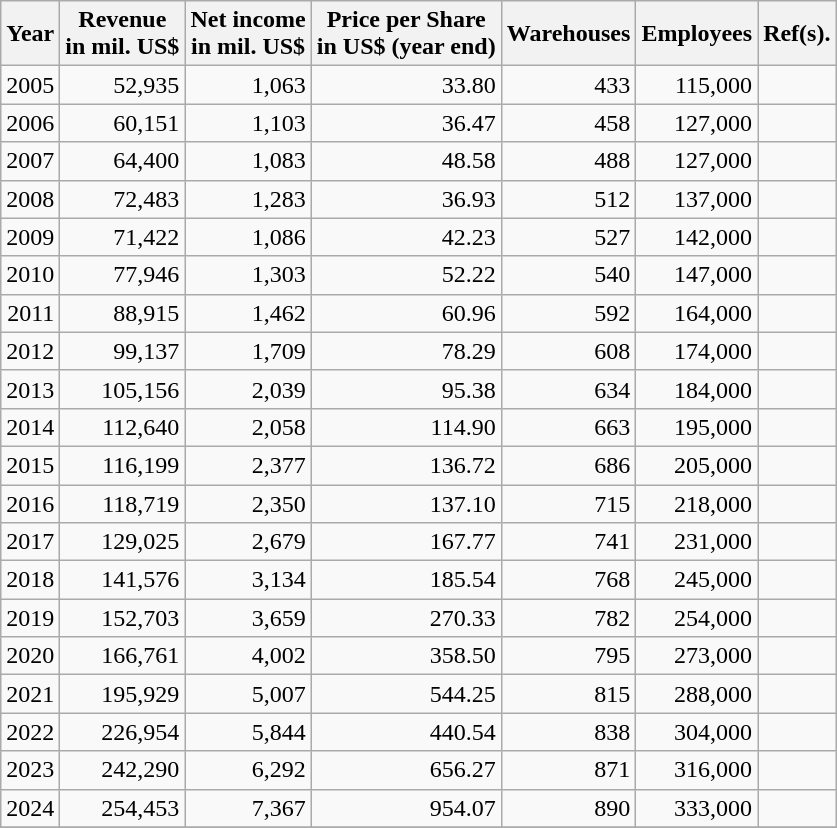<table class="wikitable float-left" style="text-align: right;">
<tr>
<th>Year</th>
<th>Revenue<br>in mil. US$</th>
<th>Net income<br>in mil. US$</th>
<th>Price per Share<br>in US$ (year end)</th>
<th>Warehouses</th>
<th>Employees</th>
<th>Ref(s).</th>
</tr>
<tr>
<td>2005</td>
<td>52,935</td>
<td>1,063</td>
<td>33.80</td>
<td>433</td>
<td>115,000</td>
<td style="text-align:center;"></td>
</tr>
<tr>
<td>2006</td>
<td>60,151</td>
<td>1,103</td>
<td>36.47</td>
<td>458</td>
<td>127,000</td>
<td style="text-align:center;"></td>
</tr>
<tr>
<td>2007</td>
<td>64,400</td>
<td>1,083</td>
<td>48.58</td>
<td>488</td>
<td>127,000</td>
<td style="text-align:center;"></td>
</tr>
<tr>
<td>2008</td>
<td>72,483</td>
<td>1,283</td>
<td>36.93</td>
<td>512</td>
<td>137,000</td>
<td style="text-align:center;"></td>
</tr>
<tr>
<td>2009</td>
<td>71,422</td>
<td>1,086</td>
<td>42.23</td>
<td>527</td>
<td>142,000</td>
<td style="text-align:center;"></td>
</tr>
<tr>
<td>2010</td>
<td>77,946</td>
<td>1,303</td>
<td>52.22</td>
<td>540</td>
<td>147,000</td>
<td style="text-align:center;"></td>
</tr>
<tr>
<td>2011</td>
<td>88,915</td>
<td>1,462</td>
<td>60.96</td>
<td>592</td>
<td>164,000</td>
<td style="text-align:center;"></td>
</tr>
<tr>
<td>2012</td>
<td>99,137</td>
<td>1,709</td>
<td>78.29</td>
<td>608</td>
<td>174,000</td>
<td style="text-align:center;"></td>
</tr>
<tr>
<td>2013</td>
<td>105,156</td>
<td>2,039</td>
<td>95.38</td>
<td>634</td>
<td>184,000</td>
<td style="text-align:center;"></td>
</tr>
<tr>
<td>2014</td>
<td>112,640</td>
<td>2,058</td>
<td>114.90</td>
<td>663</td>
<td>195,000</td>
<td style="text-align:center;"></td>
</tr>
<tr>
<td>2015</td>
<td>116,199</td>
<td>2,377</td>
<td>136.72</td>
<td>686</td>
<td>205,000</td>
<td style="text-align:center;"></td>
</tr>
<tr>
<td>2016</td>
<td>118,719</td>
<td>2,350</td>
<td>137.10</td>
<td>715</td>
<td>218,000</td>
<td style="text-align:center;"></td>
</tr>
<tr>
<td>2017</td>
<td>129,025</td>
<td>2,679</td>
<td>167.77</td>
<td>741</td>
<td>231,000</td>
<td style="text-align:center;"></td>
</tr>
<tr>
<td>2018</td>
<td>141,576</td>
<td>3,134</td>
<td>185.54</td>
<td>768</td>
<td>245,000</td>
<td style="text-align:center;"></td>
</tr>
<tr>
<td>2019</td>
<td>152,703</td>
<td>3,659</td>
<td>270.33</td>
<td>782</td>
<td>254,000</td>
<td style="text-align:center;"></td>
</tr>
<tr>
<td>2020</td>
<td>166,761</td>
<td>4,002</td>
<td>358.50</td>
<td>795</td>
<td>273,000</td>
<td style="text-align:center;"></td>
</tr>
<tr>
<td>2021</td>
<td>195,929</td>
<td>5,007</td>
<td>544.25</td>
<td>815</td>
<td>288,000</td>
<td style="text-align:center;"></td>
</tr>
<tr>
<td>2022</td>
<td>226,954</td>
<td>5,844</td>
<td>440.54</td>
<td>838</td>
<td>304,000</td>
<td style="text-align:center;"></td>
</tr>
<tr>
<td>2023</td>
<td>242,290</td>
<td>6,292</td>
<td>656.27</td>
<td>871</td>
<td>316,000</td>
<td style="text-align:center;"></td>
</tr>
<tr>
<td>2024</td>
<td>254,453</td>
<td>7,367</td>
<td>954.07</td>
<td>890</td>
<td>333,000</td>
<td style="text-align:center;"></td>
</tr>
<tr>
</tr>
</table>
